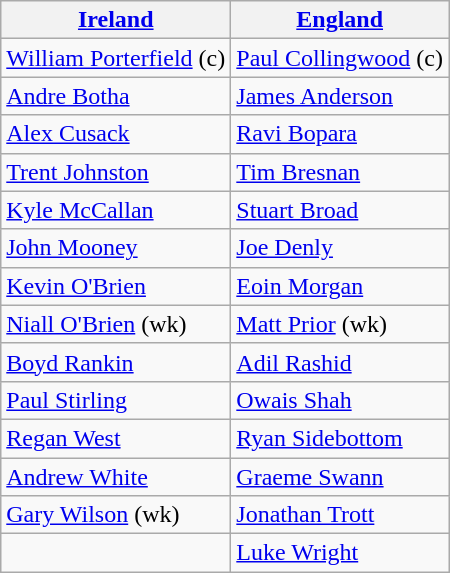<table class="wikitable">
<tr>
<th><a href='#'>Ireland</a></th>
<th><a href='#'>England</a></th>
</tr>
<tr>
<td><a href='#'>William Porterfield</a> (c)</td>
<td><a href='#'>Paul Collingwood</a> (c)</td>
</tr>
<tr>
<td><a href='#'>Andre Botha</a></td>
<td><a href='#'>James Anderson</a></td>
</tr>
<tr>
<td><a href='#'>Alex Cusack</a></td>
<td><a href='#'>Ravi Bopara</a></td>
</tr>
<tr>
<td><a href='#'>Trent Johnston</a></td>
<td><a href='#'>Tim Bresnan</a></td>
</tr>
<tr>
<td><a href='#'>Kyle McCallan</a></td>
<td><a href='#'>Stuart Broad</a></td>
</tr>
<tr>
<td><a href='#'>John Mooney</a></td>
<td><a href='#'>Joe Denly</a></td>
</tr>
<tr>
<td><a href='#'>Kevin O'Brien</a></td>
<td><a href='#'>Eoin Morgan</a></td>
</tr>
<tr>
<td><a href='#'>Niall O'Brien</a> (wk)</td>
<td><a href='#'>Matt Prior</a> (wk)</td>
</tr>
<tr>
<td><a href='#'>Boyd Rankin</a></td>
<td><a href='#'>Adil Rashid</a></td>
</tr>
<tr>
<td><a href='#'>Paul Stirling</a></td>
<td><a href='#'>Owais Shah</a></td>
</tr>
<tr>
<td><a href='#'>Regan West</a></td>
<td><a href='#'>Ryan Sidebottom</a></td>
</tr>
<tr>
<td><a href='#'>Andrew White</a></td>
<td><a href='#'>Graeme Swann</a></td>
</tr>
<tr>
<td><a href='#'>Gary Wilson</a> (wk)</td>
<td><a href='#'>Jonathan Trott</a></td>
</tr>
<tr>
<td></td>
<td><a href='#'>Luke Wright</a></td>
</tr>
</table>
